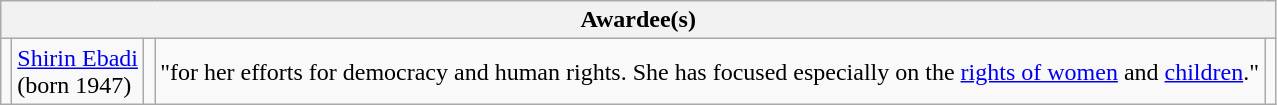<table class="wikitable">
<tr>
<th colspan="5">Awardee(s)</th>
</tr>
<tr>
<td></td>
<td><a href='#'>Shirin Ebadi</a><br>(born 1947)</td>
<td></td>
<td>"for her efforts for democracy and human rights. She has focused especially on the <a href='#'>rights of women</a> and <a href='#'>children</a>."</td>
<td></td>
</tr>
</table>
